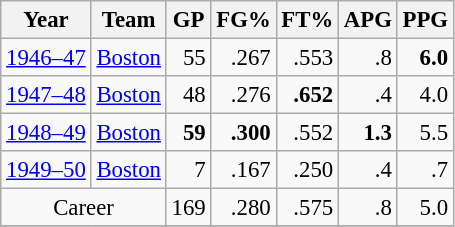<table class="wikitable sortable" style="font-size:95%; text-align:right;">
<tr>
<th>Year</th>
<th>Team</th>
<th>GP</th>
<th>FG%</th>
<th>FT%</th>
<th>APG</th>
<th>PPG</th>
</tr>
<tr>
<td style="text-align:left;"><a href='#'>1946–47</a></td>
<td style="text-align:left;"><a href='#'>Boston</a></td>
<td>55</td>
<td>.267</td>
<td>.553</td>
<td>.8</td>
<td><strong>6.0</strong></td>
</tr>
<tr>
<td style="text-align:left;"><a href='#'>1947–48</a></td>
<td style="text-align:left;"><a href='#'>Boston</a></td>
<td>48</td>
<td>.276</td>
<td><strong>.652</strong></td>
<td>.4</td>
<td>4.0</td>
</tr>
<tr>
<td style="text-align:left;"><a href='#'>1948–49</a></td>
<td style="text-align:left;"><a href='#'>Boston</a></td>
<td><strong>59</strong></td>
<td><strong>.300</strong></td>
<td>.552</td>
<td><strong>1.3</strong></td>
<td>5.5</td>
</tr>
<tr>
<td style="text-align:left;"><a href='#'>1949–50</a></td>
<td style="text-align:left;"><a href='#'>Boston</a></td>
<td>7</td>
<td>.167</td>
<td>.250</td>
<td>.4</td>
<td>.7</td>
</tr>
<tr>
<td style="text-align:center;" colspan="2">Career</td>
<td>169</td>
<td>.280</td>
<td>.575</td>
<td>.8</td>
<td>5.0</td>
</tr>
<tr>
</tr>
</table>
